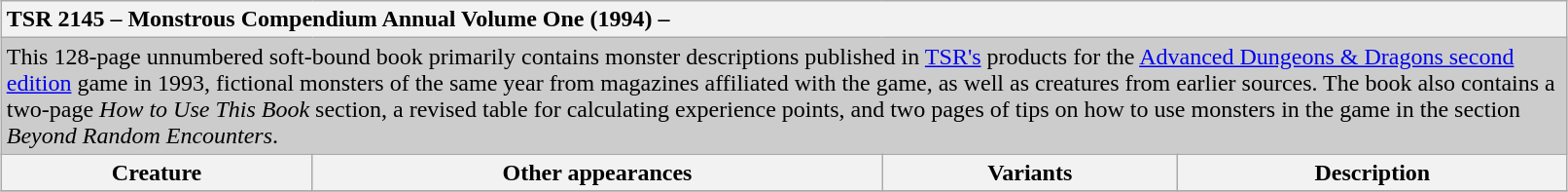<table class="wikitable collapsible" style="margin:15px; width:85%;">
<tr>
<th colspan="5" style="text-align:left">TSR 2145 – Monstrous Compendium Annual Volume One (1994) – </th>
</tr>
<tr style="background:#ccc;">
<td colspan="5">This 128-page unnumbered soft-bound book primarily contains monster descriptions published in <a href='#'>TSR's</a> products for the <a href='#'>Advanced Dungeons & Dragons second edition</a> game in 1993, fictional monsters of the same year from magazines affiliated with the game, as well as creatures from earlier sources. The book also contains a two-page <em>How to Use This Book</em> section, a revised table for calculating experience points, and two pages of tips on how to use monsters in the game in the section <em>Beyond Random Encounters</em>.</td>
</tr>
<tr>
<th>Creature</th>
<th>Other appearances</th>
<th>Variants</th>
<th>Description</th>
</tr>
<tr>
</tr>
</table>
